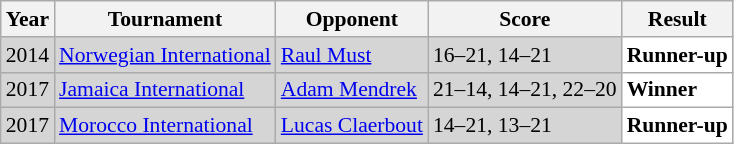<table class="sortable wikitable" style="font-size: 90%;">
<tr>
<th>Year</th>
<th>Tournament</th>
<th>Opponent</th>
<th>Score</th>
<th>Result</th>
</tr>
<tr style="background:#D5D5D5">
<td align="center">2014</td>
<td align="left"><a href='#'>Norwegian International</a></td>
<td align="left"> <a href='#'>Raul Must</a></td>
<td align="left">16–21, 14–21</td>
<td style="text-align:left; background:white"> <strong>Runner-up</strong></td>
</tr>
<tr style="background:#D5D5D5">
<td align="center">2017</td>
<td align="left"><a href='#'>Jamaica International</a></td>
<td align="left"> <a href='#'>Adam Mendrek</a></td>
<td align="left">21–14, 14–21, 22–20</td>
<td style="text-align:left; background:white"> <strong>Winner</strong></td>
</tr>
<tr style="background:#D5D5D5">
<td align="center">2017</td>
<td align="left"><a href='#'>Morocco International</a></td>
<td align="left"> <a href='#'>Lucas Claerbout</a></td>
<td align="left">14–21, 13–21</td>
<td style="text-align:left; background:white"> <strong>Runner-up</strong></td>
</tr>
</table>
